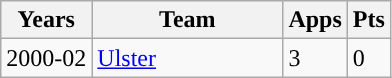<table class="wikitable" style="text-align:left;">
<tr>
<th>Years</th>
<th width=120px>Team</th>
<th>Apps</th>
<th>Pts</th>
</tr>
<tr>
<td>2000-02</td>
<td><a href='#'>Ulster</a></td>
<td>3</td>
<td>0</td>
</tr>
</table>
